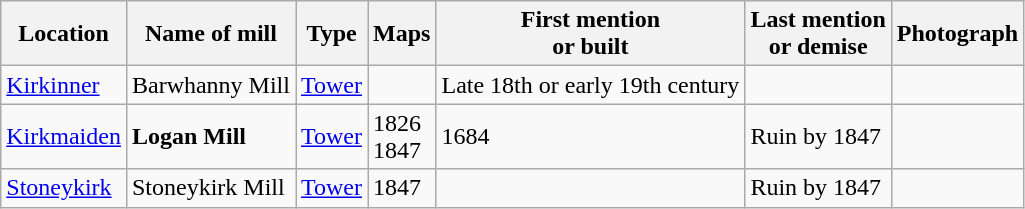<table class="wikitable">
<tr>
<th>Location</th>
<th>Name of mill</th>
<th>Type</th>
<th>Maps</th>
<th>First mention<br>or built</th>
<th>Last mention<br> or demise</th>
<th>Photograph</th>
</tr>
<tr>
<td><a href='#'>Kirkinner</a></td>
<td>Barwhanny Mill<br></td>
<td><a href='#'>Tower</a></td>
<td></td>
<td>Late 18th or early 19th century</td>
<td></td>
<td></td>
</tr>
<tr>
<td><a href='#'>Kirkmaiden</a></td>
<td><strong>Logan Mill</strong><br></td>
<td><a href='#'>Tower</a></td>
<td>1826<br>1847</td>
<td>1684</td>
<td>Ruin by 1847</td>
<td></td>
</tr>
<tr>
<td><a href='#'>Stoneykirk</a></td>
<td>Stoneykirk Mill<br></td>
<td><a href='#'>Tower</a></td>
<td>1847</td>
<td></td>
<td>Ruin by 1847</td>
<td></td>
</tr>
</table>
